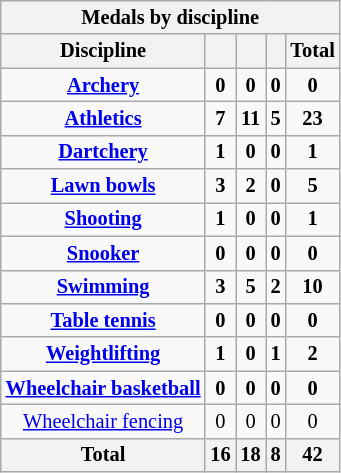<table class="wikitable" style="font-size:85%">
<tr bgcolor="#efefef">
<th colspan=6>Medals by discipline</th>
</tr>
<tr style="text-align:center;">
<th>Discipline</th>
<th></th>
<th></th>
<th></th>
<th>Total</th>
</tr>
<tr style="text-align:center; font-weight:bold;">
<td><a href='#'>Archery</a></td>
<td>0</td>
<td>0</td>
<td>0</td>
<td>0</td>
</tr>
<tr style="text-align:center; font-weight:bold;">
<td><a href='#'>Athletics</a></td>
<td>7</td>
<td>11</td>
<td>5</td>
<td>23</td>
</tr>
<tr style="text-align:center; font-weight:bold;">
<td><a href='#'>Dartchery</a></td>
<td>1</td>
<td>0</td>
<td>0</td>
<td>1</td>
</tr>
<tr style="text-align:center; font-weight:bold;">
<td><a href='#'>Lawn bowls</a></td>
<td>3</td>
<td>2</td>
<td>0</td>
<td>5</td>
</tr>
<tr style="text-align:center; font-weight:bold;">
<td><a href='#'>Shooting</a></td>
<td>1</td>
<td>0</td>
<td>0</td>
<td>1</td>
</tr>
<tr style="text-align:center; font-weight:bold;">
<td><a href='#'>Snooker</a></td>
<td>0</td>
<td>0</td>
<td>0</td>
<td>0</td>
</tr>
<tr style="text-align:center; font-weight:bold;">
<td><a href='#'>Swimming</a></td>
<td>3</td>
<td>5</td>
<td>2</td>
<td>10</td>
</tr>
<tr style="text-align:center; font-weight:bold;">
<td><a href='#'>Table tennis</a></td>
<td>0</td>
<td>0</td>
<td>0</td>
<td>0</td>
</tr>
<tr style="text-align:center; font-weight:bold;">
<td><a href='#'>Weightlifting</a></td>
<td>1</td>
<td>0</td>
<td>1</td>
<td>2</td>
</tr>
<tr style="text-align:center; font-weight:bold;">
<td><a href='#'>Wheelchair basketball</a></td>
<td>0</td>
<td>0</td>
<td>0</td>
<td>0</td>
</tr>
<tr style="text-align:center; ">
<td><a href='#'>Wheelchair fencing</a></td>
<td>0</td>
<td>0</td>
<td>0</td>
<td>0</td>
</tr>
<tr style="text-align:center;">
<th>Total</th>
<th>16</th>
<th>18</th>
<th>8</th>
<th>42</th>
</tr>
</table>
